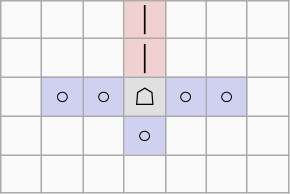<table border="1" class="wikitable">
<tr align=center>
<td width="20"> </td>
<td width="20"> </td>
<td width="20"> </td>
<td width="20" style="background:#f0d0d0;">│</td>
<td width="20"> </td>
<td width="20"> </td>
<td width="20"> </td>
</tr>
<tr align=center>
<td> </td>
<td> </td>
<td> </td>
<td style="background:#f0d0d0;">│</td>
<td> </td>
<td> </td>
<td> </td>
</tr>
<tr align=center>
<td> </td>
<td style="background:#d0d0f0;">○</td>
<td style="background:#d0d0f0;">○</td>
<td style="background:#e0e0e0;">☖</td>
<td style="background:#d0d0f0;">○</td>
<td style="background:#d0d0f0;">○</td>
<td> </td>
</tr>
<tr align=center>
<td> </td>
<td> </td>
<td> </td>
<td style="background:#d0d0f0;">○</td>
<td> </td>
<td> </td>
<td> </td>
</tr>
<tr align=center>
<td> </td>
<td> </td>
<td> </td>
<td> </td>
<td> </td>
<td> </td>
<td> </td>
</tr>
</table>
